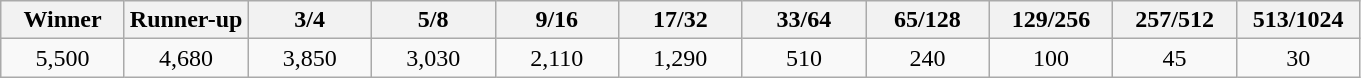<table class="wikitable">
<tr>
<th width=75>Winner</th>
<th width=75>Runner-up</th>
<th width=75>3/4</th>
<th width=75>5/8</th>
<th width=75>9/16</th>
<th width=75>17/32</th>
<th width=75>33/64</th>
<th width=75>65/128</th>
<th width=75>129/256</th>
<th width=75>257/512</th>
<th width=75>513/1024</th>
</tr>
<tr>
<td align=center>5,500</td>
<td align=center>4,680</td>
<td align=center>3,850</td>
<td align=center>3,030</td>
<td align=center>2,110</td>
<td align=center>1,290</td>
<td align=center>510</td>
<td align=center>240</td>
<td align=center>100</td>
<td align=center>45</td>
<td align=center>30</td>
</tr>
</table>
